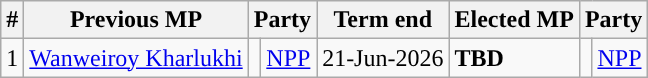<table class="wikitable sortable">
<tr>
<th>#</th>
<th>Previous MP</th>
<th colspan="2">Party</th>
<th>Term end</th>
<th>Elected MP</th>
<th colspan="2">Party</th>
</tr>
<tr>
<td>1</td>
<td><a href='#'>Wanweiroy Kharlukhi</a></td>
<td width="1px"></td>
<td><a href='#'>NPP</a></td>
<td>21-Jun-2026</td>
<td><strong>TBD</strong></td>
<td width="1px"></td>
<td><a href='#'>NPP</a></td>
</tr>
</table>
